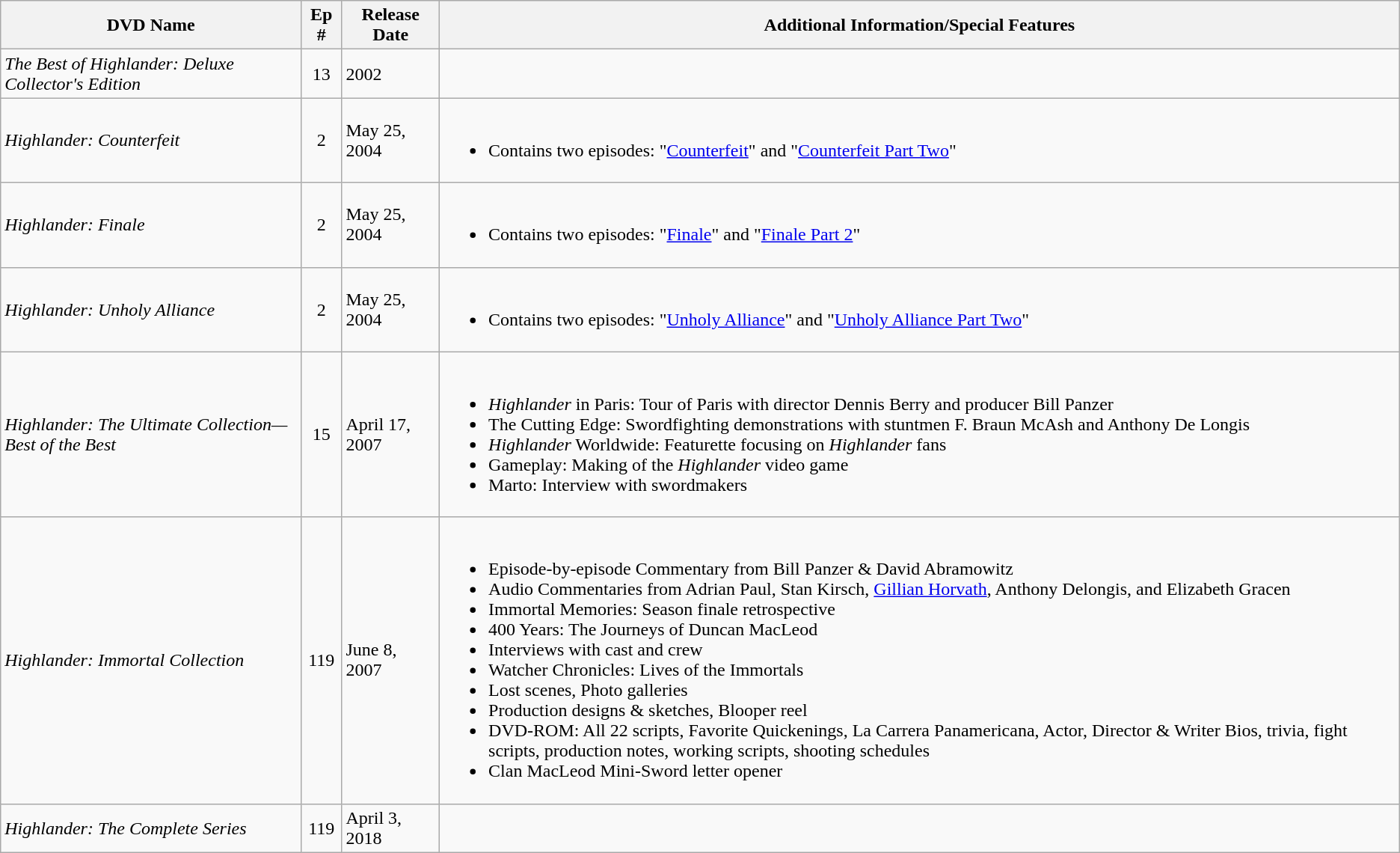<table class="wikitable">
<tr>
<th>DVD Name</th>
<th>Ep #</th>
<th>Release Date</th>
<th>Additional Information/Special Features</th>
</tr>
<tr>
<td><em>The Best of Highlander: Deluxe Collector's Edition</em></td>
<td style="text-align:center;">13</td>
<td>2002</td>
<td></td>
</tr>
<tr>
<td><em>Highlander: Counterfeit</em></td>
<td style="text-align:center;">2</td>
<td>May 25, 2004</td>
<td><br><ul><li>Contains two episodes: "<a href='#'>Counterfeit</a>" and "<a href='#'>Counterfeit Part Two</a>"</li></ul></td>
</tr>
<tr>
<td><em>Highlander: Finale</em></td>
<td style="text-align:center;">2</td>
<td>May 25, 2004</td>
<td><br><ul><li>Contains two episodes: "<a href='#'>Finale</a>" and "<a href='#'>Finale Part 2</a>"</li></ul></td>
</tr>
<tr>
<td><em>Highlander: Unholy Alliance</em></td>
<td style="text-align:center;">2</td>
<td>May 25, 2004</td>
<td><br><ul><li>Contains two episodes: "<a href='#'>Unholy Alliance</a>" and "<a href='#'>Unholy Alliance Part Two</a>"</li></ul></td>
</tr>
<tr>
<td><em>Highlander: The Ultimate Collection—Best of the Best</em></td>
<td style="text-align:center;">15</td>
<td>April 17, 2007</td>
<td><br><ul><li><em>Highlander</em> in Paris: Tour of Paris with director Dennis Berry and producer Bill Panzer</li><li>The Cutting Edge: Swordfighting demonstrations with stuntmen F. Braun McAsh and Anthony De Longis</li><li><em>Highlander</em> Worldwide: Featurette focusing on <em>Highlander</em> fans</li><li>Gameplay: Making of the <em>Highlander</em> video game</li><li>Marto: Interview with swordmakers</li></ul></td>
</tr>
<tr>
<td><em>Highlander: Immortal Collection</em></td>
<td style="text-align:center;">119</td>
<td>June 8, 2007</td>
<td><br><ul><li>Episode-by-episode Commentary from Bill Panzer & David Abramowitz</li><li>Audio Commentaries from Adrian Paul, Stan Kirsch, <a href='#'>Gillian Horvath</a>, Anthony Delongis, and Elizabeth Gracen</li><li>Immortal Memories: Season finale retrospective</li><li>400 Years: The Journeys of Duncan MacLeod</li><li>Interviews with cast and crew</li><li>Watcher Chronicles: Lives of the Immortals</li><li>Lost scenes, Photo galleries</li><li>Production designs & sketches, Blooper reel</li><li>DVD-ROM: All 22 scripts, Favorite Quickenings, La Carrera Panamericana, Actor, Director & Writer Bios, trivia, fight scripts, production notes, working scripts, shooting schedules</li><li>Clan MacLeod Mini-Sword letter opener</li></ul></td>
</tr>
<tr>
<td><em>Highlander: The Complete Series</em></td>
<td style="text-align:center;">119</td>
<td>April 3, 2018</td>
<td></td>
</tr>
</table>
